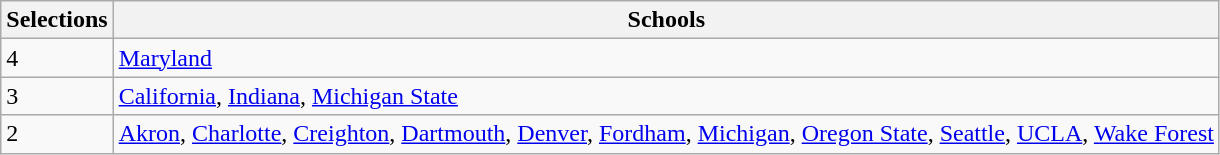<table class="wikitable sortable" style="text-align:left">
<tr>
<th>Selections</th>
<th class="unsortable">Schools</th>
</tr>
<tr>
<td>4</td>
<td><a href='#'>Maryland</a></td>
</tr>
<tr>
<td>3</td>
<td><a href='#'>California</a>, <a href='#'>Indiana</a>, <a href='#'>Michigan State</a></td>
</tr>
<tr>
<td>2</td>
<td><a href='#'>Akron</a>, <a href='#'>Charlotte</a>, <a href='#'>Creighton</a>, <a href='#'>Dartmouth</a>, <a href='#'>Denver</a>, <a href='#'>Fordham</a>, <a href='#'>Michigan</a>, <a href='#'>Oregon State</a>, <a href='#'>Seattle</a>, <a href='#'>UCLA</a>, <a href='#'>Wake Forest</a></td>
</tr>
</table>
